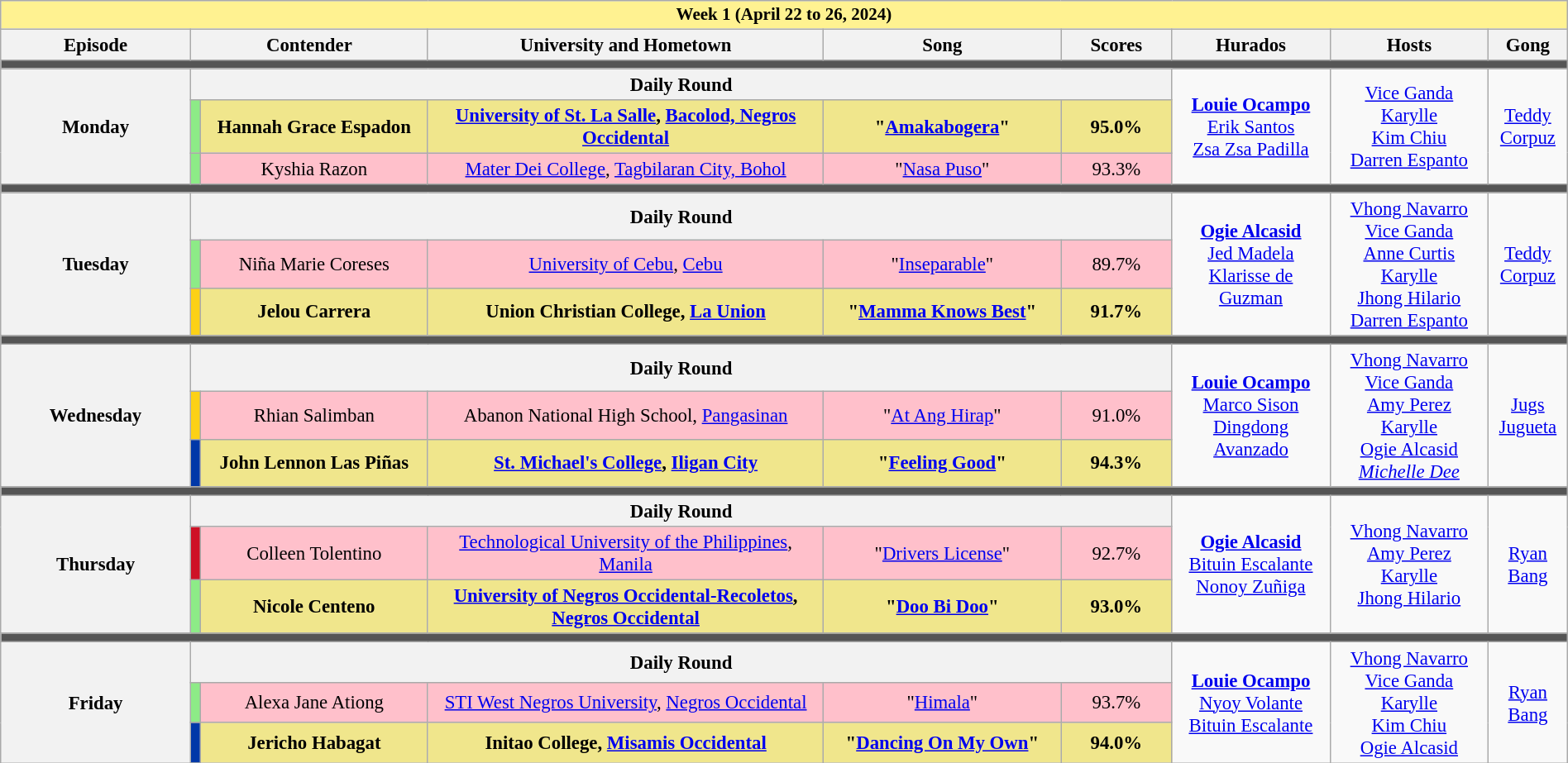<table class="wikitable mw-collapsible mw-collapsed" style="width:100%; text-align:center; font-size:95%;">
<tr>
<th colspan="9" style="background-color:#fff291;font-size:14px">Week 1 (April 22 to 26, 2024)</th>
</tr>
<tr>
<th width="12%">Episode</th>
<th colspan="2" width="15%">Contender</th>
<th width="25%">University and Hometown</th>
<th width="15%">Song</th>
<th width="7%">Scores</th>
<th width="10%">Hurados</th>
<th width="10%">Hosts</th>
<th width="05%">Gong</th>
</tr>
<tr>
<td colspan="9" style="background:#555;"></td>
</tr>
<tr>
<th rowspan="3">Monday<br></th>
<th colspan="5">Daily Round</th>
<td rowspan="3"><strong><a href='#'>Louie Ocampo</a></strong><br><a href='#'>Erik Santos</a><br><a href='#'>Zsa Zsa Padilla</a></td>
<td rowspan="3"><a href='#'>Vice Ganda</a><br><a href='#'>Karylle</a><br><a href='#'>Kim Chiu</a><br><a href='#'>Darren Espanto</a></td>
<td rowspan="3"><a href='#'>Teddy Corpuz</a></td>
</tr>
<tr style="background:Khaki" |>
<td style="background:#8deb87"></td>
<td><strong>Hannah Grace Espadon</strong></td>
<td><strong><a href='#'>University of St. La Salle</a>, <a href='#'>Bacolod, Negros Occidental</a></strong></td>
<td><strong>"<a href='#'>Amakabogera</a>"</strong></td>
<td><strong>95.0%</strong></td>
</tr>
<tr style="background:pink">
<td style="background:#8deb87"></td>
<td>Kyshia Razon</td>
<td><a href='#'>Mater Dei College</a>, <a href='#'>Tagbilaran City, Bohol</a></td>
<td>"<a href='#'>Nasa Puso</a>"</td>
<td>93.3%</td>
</tr>
<tr>
<td colspan="9" style="background:#555;"></td>
</tr>
<tr>
<th rowspan="3">Tuesday<br></th>
<th colspan="5">Daily Round</th>
<td rowspan="3"><strong><a href='#'>Ogie Alcasid</a></strong><br><a href='#'>Jed Madela</a><br><a href='#'>Klarisse de Guzman</a></td>
<td rowspan="3"><a href='#'>Vhong Navarro</a><br><a href='#'>Vice Ganda</a><br><a href='#'>Anne Curtis</a><br><a href='#'>Karylle</a><br><a href='#'>Jhong Hilario</a><br><a href='#'>Darren Espanto</a></td>
<td rowspan="3"><a href='#'>Teddy Corpuz</a></td>
</tr>
<tr style="background:pink">
<td style="background:#8deb87 "></td>
<td>Niña Marie Coreses</td>
<td><a href='#'>University of Cebu</a>, <a href='#'>Cebu</a></td>
<td>"<a href='#'>Inseparable</a>"</td>
<td>89.7%</td>
</tr>
<tr style="background:Khaki">
<td style="background:#FCD116"></td>
<td><strong>Jelou Carrera</strong></td>
<td><strong>Union Christian College, <a href='#'>La Union</a></strong></td>
<td><strong>"<a href='#'>Mamma Knows Best</a>"</strong></td>
<td><strong>91.7%</strong></td>
</tr>
<tr>
<td colspan="9" style="background:#555;"></td>
</tr>
<tr>
<th rowspan="3">Wednesday<br></th>
<th colspan="5">Daily Round</th>
<td rowspan="3"><strong><a href='#'>Louie Ocampo</a></strong><br><a href='#'>Marco Sison</a><br><a href='#'>Dingdong Avanzado</a></td>
<td rowspan="3"><a href='#'>Vhong Navarro</a><br><a href='#'>Vice Ganda</a><br><a href='#'>Amy Perez</a><br><a href='#'>Karylle</a><br><a href='#'>Ogie Alcasid</a><br><em><a href='#'>Michelle Dee</a></em></td>
<td rowspan="3"><a href='#'>Jugs Jugueta</a></td>
</tr>
<tr style="background:pink">
<td style="background:#FCD116 "></td>
<td>Rhian Salimban</td>
<td>Abanon National High School, <a href='#'>Pangasinan</a></td>
<td>"<a href='#'>At Ang Hirap</a>"</td>
<td>91.0%</td>
</tr>
<tr style="background:Khaki">
<td style="background:#0038A8"></td>
<td><strong>John Lennon Las Piñas</strong></td>
<td><strong><a href='#'>St. Michael's College</a>, <a href='#'>Iligan City</a></strong></td>
<td><strong>"<a href='#'>Feeling Good</a>"</strong></td>
<td><strong>94.3%</strong></td>
</tr>
<tr>
<td colspan="9" style="background:#555;"></td>
</tr>
<tr>
<th rowspan="3">Thursday<br></th>
<th colspan="5">Daily Round</th>
<td rowspan="3"><strong><a href='#'>Ogie Alcasid</a></strong><br><a href='#'>Bituin Escalante</a><br><a href='#'>Nonoy Zuñiga</a></td>
<td rowspan="3"><a href='#'>Vhong Navarro</a><br><a href='#'>Amy Perez</a><br><a href='#'>Karylle</a><br><a href='#'>Jhong Hilario</a></td>
<td rowspan="3"><a href='#'>Ryan Bang</a></td>
</tr>
<tr style="background:pink">
<td style="background:#CE1126"></td>
<td>Colleen Tolentino</td>
<td><a href='#'>Technological University of the Philippines</a>, <a href='#'>Manila</a></td>
<td>"<a href='#'>Drivers License</a>"</td>
<td>92.7%</td>
</tr>
<tr style="background:Khaki">
<td style="background:#8deb87"></td>
<td><strong>Nicole Centeno</strong></td>
<td><strong><a href='#'>University of Negros Occidental-Recoletos</a>, <a href='#'>Negros Occidental</a></strong></td>
<td><strong>"<a href='#'>Doo Bi Doo</a>"</strong></td>
<td><strong>93.0%</strong></td>
</tr>
<tr>
<td colspan="9" style="background:#555;"></td>
</tr>
<tr>
<th rowspan="3">Friday<br></th>
<th colspan="5">Daily Round</th>
<td rowspan="3"><strong><a href='#'>Louie Ocampo</a></strong><br><a href='#'>Nyoy Volante</a><br><a href='#'>Bituin Escalante</a></td>
<td rowspan="3"><a href='#'>Vhong Navarro</a><br><a href='#'>Vice Ganda</a><br><a href='#'>Karylle</a><br><a href='#'>Kim Chiu</a><br><a href='#'>Ogie Alcasid</a></td>
<td rowspan="3"><a href='#'>Ryan Bang</a></td>
</tr>
<tr style="background:pink">
<td style="background:#8deb87 "></td>
<td>Alexa Jane Ationg</td>
<td><a href='#'>STI West Negros University</a>, <a href='#'>Negros Occidental</a></td>
<td>"<a href='#'>Himala</a>"</td>
<td>93.7%</td>
</tr>
<tr style="background:Khaki">
<td style="background:#0038A8"></td>
<td><strong>Jericho Habagat</strong></td>
<td><strong>Initao College, <a href='#'>Misamis Occidental</a></strong></td>
<td><strong>"<a href='#'>Dancing On My Own</a>"</strong></td>
<td><strong>94.0%</strong></td>
</tr>
</table>
